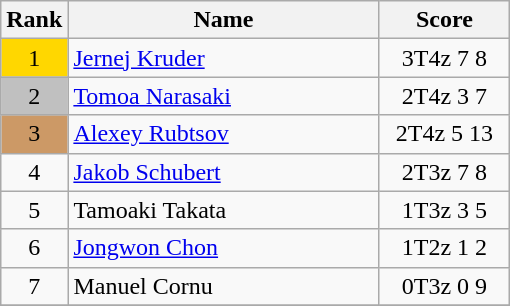<table class="wikitable">
<tr>
<th>Rank</th>
<th width = "200">Name</th>
<th width = "80">Score</th>
</tr>
<tr>
<td align="center" style="background: gold">1</td>
<td> <a href='#'>Jernej Kruder</a></td>
<td align="center">3T4z 7 8</td>
</tr>
<tr>
<td align="center" style="background: silver">2</td>
<td> <a href='#'>Tomoa Narasaki</a></td>
<td align="center">2T4z 3 7</td>
</tr>
<tr>
<td align="center" style="background: #cc9966">3</td>
<td> <a href='#'>Alexey Rubtsov</a></td>
<td align="center">2T4z 5 13</td>
</tr>
<tr>
<td align="center">4</td>
<td> <a href='#'>Jakob Schubert</a></td>
<td align="center">2T3z 7 8</td>
</tr>
<tr>
<td align="center">5</td>
<td> Tamoaki Takata</td>
<td align="center">1T3z 3 5</td>
</tr>
<tr>
<td align="center">6</td>
<td> <a href='#'>Jongwon Chon</a></td>
<td align="center">1T2z 1 2</td>
</tr>
<tr>
<td align="center">7</td>
<td> Manuel Cornu</td>
<td align="center">0T3z 0 9</td>
</tr>
<tr>
</tr>
</table>
